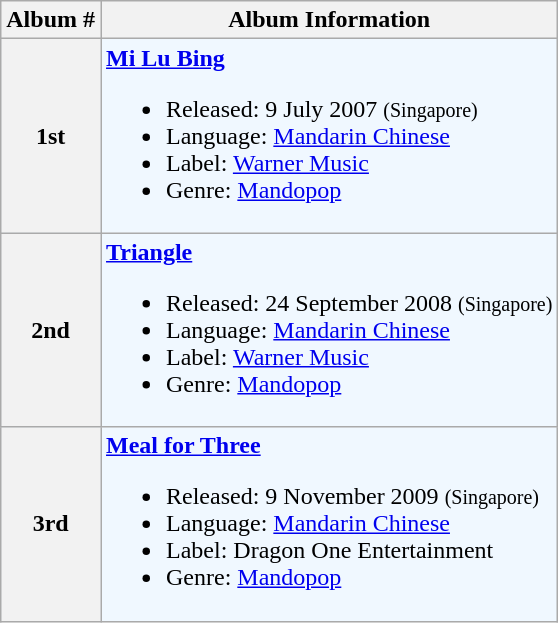<table class="wikitable">
<tr>
<th>Album #</th>
<th>Album Information</th>
</tr>
<tr bgcolor="#F0F8FF">
<th>1st</th>
<td><strong><a href='#'>Mi Lu Bing</a></strong><br><ul><li>Released: 9 July 2007 <small>(Singapore)</small></li><li>Language: <a href='#'>Mandarin Chinese</a></li><li>Label: <a href='#'>Warner Music</a></li><li>Genre: <a href='#'>Mandopop</a></li></ul></td>
</tr>
<tr bgcolor="#F0F8FF">
<th>2nd</th>
<td><strong><a href='#'>Triangle</a></strong><br><ul><li>Released: 24 September 2008 <small>(Singapore)</small></li><li>Language: <a href='#'>Mandarin Chinese</a></li><li>Label: <a href='#'>Warner Music</a></li><li>Genre: <a href='#'>Mandopop</a></li></ul></td>
</tr>
<tr bgcolor="#F0F8FF">
<th>3rd</th>
<td><strong><a href='#'>Meal for Three</a></strong><br><ul><li>Released: 9 November 2009 <small>(Singapore)</small></li><li>Language: <a href='#'>Mandarin Chinese</a></li><li>Label: Dragon One Entertainment</li><li>Genre: <a href='#'>Mandopop</a></li></ul></td>
</tr>
</table>
